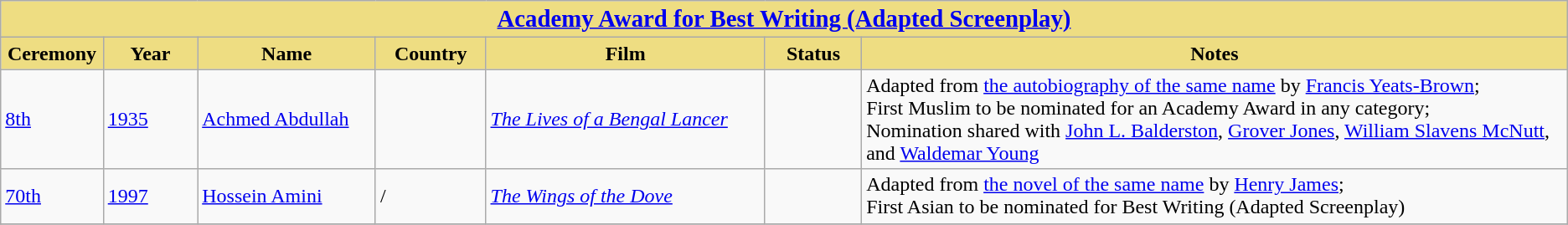<table class="wikitable sortable" style="text-align: left">
<tr>
<th colspan=7 align=center style="background:#EEDD82"><big><a href='#'>Academy Award for Best Writing (Adapted Screenplay)</a></big></th>
</tr>
<tr>
<th style="background-color:#EEDD82; width:075px;">Ceremony</th>
<th style="background-color:#EEDD82; width:075px;">Year</th>
<th style="background-color:#EEDD82; width:150px;">Name</th>
<th style="background-color:#EEDD82; width:085px;">Country</th>
<th style="background-color:#EEDD82; width:250px;">Film</th>
<th style="background-color:#EEDD82; width:075px;">Status</th>
<th style="background-color:#EEDD82; width:650px;">Notes</th>
</tr>
<tr>
<td><a href='#'>8th</a></td>
<td><a href='#'>1935</a></td>
<td><a href='#'>Achmed Abdullah</a></td>
<td></td>
<td><em><a href='#'>The Lives of a Bengal Lancer</a></em></td>
<td></td>
<td>Adapted from <a href='#'>the autobiography of the same name</a> by <a href='#'>Francis Yeats-Brown</a>;<br>First Muslim to be nominated for an Academy Award in any category;<br>Nomination shared with <a href='#'>John L. Balderston</a>, <a href='#'>Grover Jones</a>, <a href='#'>William Slavens McNutt</a>, and <a href='#'>Waldemar Young</a></td>
</tr>
<tr>
<td><a href='#'>70th</a></td>
<td><a href='#'>1997</a></td>
<td><a href='#'>Hossein Amini</a></td>
<td> / </td>
<td><em><a href='#'>The Wings of the Dove</a></em></td>
<td></td>
<td>Adapted from <a href='#'>the novel of the same name</a> by <a href='#'>Henry James</a>;<br>First Asian to be nominated for Best Writing (Adapted Screenplay)</td>
</tr>
<tr>
</tr>
</table>
